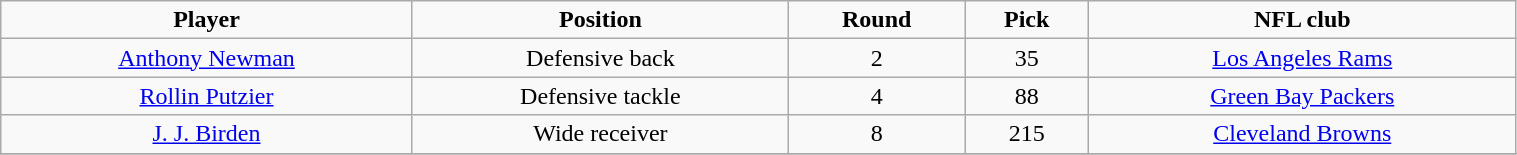<table class="wikitable" width="80%">
<tr align="center">
<td><strong>Player</strong></td>
<td><strong>Position</strong></td>
<td><strong>Round</strong></td>
<td><strong>Pick</strong></td>
<td><strong>NFL club</strong></td>
</tr>
<tr align="center" bgcolor="">
<td><a href='#'>Anthony Newman</a></td>
<td>Defensive back</td>
<td>2</td>
<td>35</td>
<td><a href='#'>Los Angeles Rams</a></td>
</tr>
<tr align="center" bgcolor="">
<td><a href='#'>Rollin Putzier</a></td>
<td>Defensive tackle</td>
<td>4</td>
<td>88</td>
<td><a href='#'>Green Bay Packers</a></td>
</tr>
<tr align="center" bgcolor="">
<td><a href='#'>J. J. Birden</a></td>
<td>Wide receiver</td>
<td>8</td>
<td>215</td>
<td><a href='#'>Cleveland Browns</a></td>
</tr>
<tr align="center" bgcolor="">
</tr>
</table>
